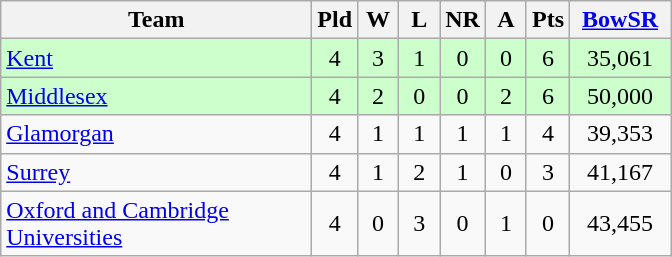<table class="wikitable" style="text-align: center;">
<tr>
<th width=200>Team</th>
<th width=20>Pld</th>
<th width=20>W</th>
<th width=20>L</th>
<th width=20>NR</th>
<th width=20>A</th>
<th width=20>Pts</th>
<th width=60><a href='#'>BowSR</a></th>
</tr>
<tr bgcolor="#ccffcc">
<td align=left><a href='#'>Kent</a></td>
<td>4</td>
<td>3</td>
<td>1</td>
<td>0</td>
<td>0</td>
<td>6</td>
<td>35,061</td>
</tr>
<tr bgcolor="#ccffcc">
<td align=left><a href='#'>Middlesex</a></td>
<td>4</td>
<td>2</td>
<td>0</td>
<td>0</td>
<td>2</td>
<td>6</td>
<td>50,000</td>
</tr>
<tr>
<td align=left><a href='#'>Glamorgan</a></td>
<td>4</td>
<td>1</td>
<td>1</td>
<td>1</td>
<td>1</td>
<td>4</td>
<td>39,353</td>
</tr>
<tr>
<td align=left><a href='#'>Surrey</a></td>
<td>4</td>
<td>1</td>
<td>2</td>
<td>1</td>
<td>0</td>
<td>3</td>
<td>41,167</td>
</tr>
<tr>
<td align=left><a href='#'>Oxford and Cambridge Universities</a></td>
<td>4</td>
<td>0</td>
<td>3</td>
<td>0</td>
<td>1</td>
<td>0</td>
<td>43,455</td>
</tr>
</table>
